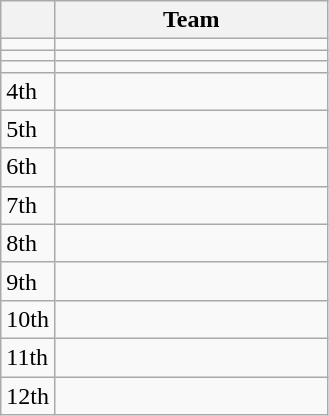<table class="wikitable">
<tr>
<th width=20></th>
<th width=175>Team</th>
</tr>
<tr>
<td></td>
<td></td>
</tr>
<tr>
<td></td>
<td></td>
</tr>
<tr>
<td></td>
<td></td>
</tr>
<tr>
<td>4th</td>
<td></td>
</tr>
<tr>
<td>5th</td>
<td></td>
</tr>
<tr>
<td>6th</td>
<td></td>
</tr>
<tr>
<td>7th</td>
<td></td>
</tr>
<tr>
<td>8th</td>
<td></td>
</tr>
<tr>
<td>9th</td>
<td></td>
</tr>
<tr>
<td>10th</td>
<td></td>
</tr>
<tr>
<td>11th</td>
<td></td>
</tr>
<tr>
<td>12th</td>
<td></td>
</tr>
</table>
